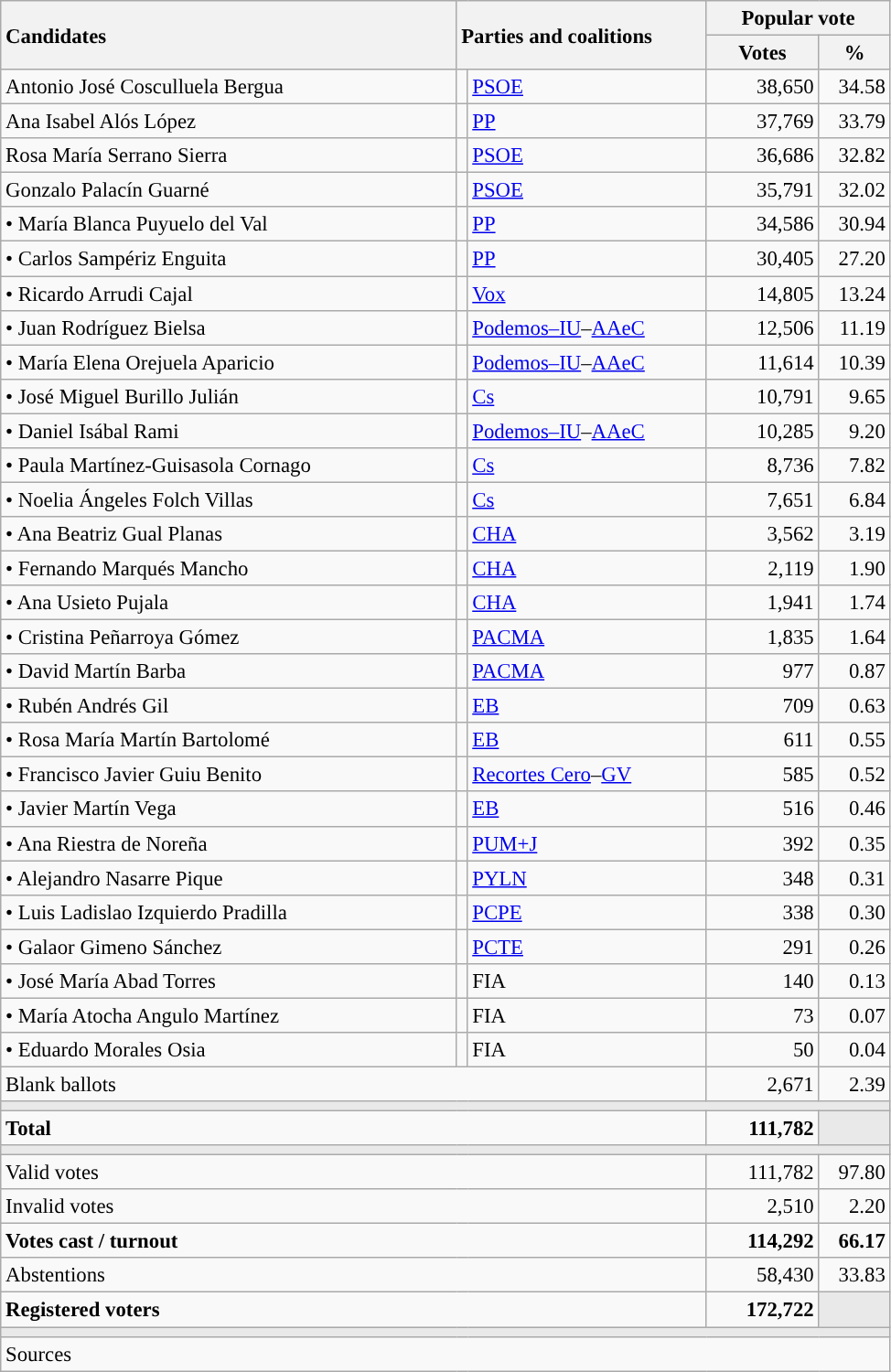<table class="wikitable" style="text-align:right; font-size:95%;">
<tr>
<th style="text-align:left;" rowspan="2" width="325">Candidates</th>
<th style="text-align:left;" rowspan="2" colspan="2" width="175">Parties and coalitions</th>
<th colspan="2">Popular vote</th>
</tr>
<tr>
<th width="75">Votes</th>
<th width="45">%</th>
</tr>
<tr>
<td align="left"> Antonio José Cosculluela Bergua</td>
<td width="1" style="color:inherit;background:"></td>
<td align="left"><a href='#'>PSOE</a></td>
<td>38,650</td>
<td>34.58</td>
</tr>
<tr>
<td align="left"> Ana Isabel Alós López</td>
<td style="color:inherit;background:"></td>
<td align="left"><a href='#'>PP</a></td>
<td>37,769</td>
<td>33.79</td>
</tr>
<tr>
<td align="left"> Rosa María Serrano Sierra</td>
<td style="color:inherit;background:"></td>
<td align="left"><a href='#'>PSOE</a></td>
<td>36,686</td>
<td>32.82</td>
</tr>
<tr>
<td align="left"> Gonzalo Palacín Guarné</td>
<td style="color:inherit;background:"></td>
<td align="left"><a href='#'>PSOE</a></td>
<td>35,791</td>
<td>32.02</td>
</tr>
<tr>
<td align="left">• María Blanca Puyuelo del Val</td>
<td style="color:inherit;background:"></td>
<td align="left"><a href='#'>PP</a></td>
<td>34,586</td>
<td>30.94</td>
</tr>
<tr>
<td align="left">• Carlos Sampériz Enguita</td>
<td style="color:inherit;background:"></td>
<td align="left"><a href='#'>PP</a></td>
<td>30,405</td>
<td>27.20</td>
</tr>
<tr>
<td align="left">• Ricardo Arrudi Cajal</td>
<td style="color:inherit;background:"></td>
<td align="left"><a href='#'>Vox</a></td>
<td>14,805</td>
<td>13.24</td>
</tr>
<tr>
<td align="left">• Juan Rodríguez Bielsa</td>
<td style="color:inherit;background:"></td>
<td align="left"><a href='#'>Podemos–IU</a>–<a href='#'>AAeC</a></td>
<td>12,506</td>
<td>11.19</td>
</tr>
<tr>
<td align="left">• María Elena Orejuela Aparicio</td>
<td style="color:inherit;background:"></td>
<td align="left"><a href='#'>Podemos–IU</a>–<a href='#'>AAeC</a></td>
<td>11,614</td>
<td>10.39</td>
</tr>
<tr>
<td align="left">• José Miguel Burillo Julián</td>
<td style="color:inherit;background:"></td>
<td align="left"><a href='#'>Cs</a></td>
<td>10,791</td>
<td>9.65</td>
</tr>
<tr>
<td align="left">• Daniel Isábal Rami</td>
<td style="color:inherit;background:"></td>
<td align="left"><a href='#'>Podemos–IU</a>–<a href='#'>AAeC</a></td>
<td>10,285</td>
<td>9.20</td>
</tr>
<tr>
<td align="left">• Paula Martínez-Guisasola Cornago</td>
<td style="color:inherit;background:"></td>
<td align="left"><a href='#'>Cs</a></td>
<td>8,736</td>
<td>7.82</td>
</tr>
<tr>
<td align="left">• Noelia Ángeles Folch Villas</td>
<td style="color:inherit;background:"></td>
<td align="left"><a href='#'>Cs</a></td>
<td>7,651</td>
<td>6.84</td>
</tr>
<tr>
<td align="left">• Ana Beatriz Gual Planas</td>
<td style="color:inherit;background:"></td>
<td align="left"><a href='#'>CHA</a></td>
<td>3,562</td>
<td>3.19</td>
</tr>
<tr>
<td align="left">• Fernando Marqués Mancho</td>
<td style="color:inherit;background:"></td>
<td align="left"><a href='#'>CHA</a></td>
<td>2,119</td>
<td>1.90</td>
</tr>
<tr>
<td align="left">• Ana Usieto Pujala</td>
<td style="color:inherit;background:"></td>
<td align="left"><a href='#'>CHA</a></td>
<td>1,941</td>
<td>1.74</td>
</tr>
<tr>
<td align="left">• Cristina Peñarroya Gómez</td>
<td style="color:inherit;background:"></td>
<td align="left"><a href='#'>PACMA</a></td>
<td>1,835</td>
<td>1.64</td>
</tr>
<tr>
<td align="left">• David Martín Barba</td>
<td style="color:inherit;background:"></td>
<td align="left"><a href='#'>PACMA</a></td>
<td>977</td>
<td>0.87</td>
</tr>
<tr>
<td align="left">• Rubén Andrés Gil</td>
<td style="color:inherit;background:"></td>
<td align="left"><a href='#'>EB</a></td>
<td>709</td>
<td>0.63</td>
</tr>
<tr>
<td align="left">• Rosa María Martín Bartolomé</td>
<td style="color:inherit;background:"></td>
<td align="left"><a href='#'>EB</a></td>
<td>611</td>
<td>0.55</td>
</tr>
<tr>
<td align="left">• Francisco Javier Guiu Benito</td>
<td style="color:inherit;background:"></td>
<td align="left"><a href='#'>Recortes Cero</a>–<a href='#'>GV</a></td>
<td>585</td>
<td>0.52</td>
</tr>
<tr>
<td align="left">• Javier Martín Vega</td>
<td style="color:inherit;background:"></td>
<td align="left"><a href='#'>EB</a></td>
<td>516</td>
<td>0.46</td>
</tr>
<tr>
<td align="left">• Ana Riestra de Noreña</td>
<td style="color:inherit;background:"></td>
<td align="left"><a href='#'>PUM+J</a></td>
<td>392</td>
<td>0.35</td>
</tr>
<tr>
<td align="left">• Alejandro Nasarre Pique</td>
<td style="color:inherit;background:"></td>
<td align="left"><a href='#'>PYLN</a></td>
<td>348</td>
<td>0.31</td>
</tr>
<tr>
<td align="left">• Luis Ladislao Izquierdo Pradilla</td>
<td style="color:inherit;background:"></td>
<td align="left"><a href='#'>PCPE</a></td>
<td>338</td>
<td>0.30</td>
</tr>
<tr>
<td align="left">• Galaor Gimeno Sánchez</td>
<td style="color:inherit;background:"></td>
<td align="left"><a href='#'>PCTE</a></td>
<td>291</td>
<td>0.26</td>
</tr>
<tr>
<td align="left">• José María Abad Torres</td>
<td style="color:inherit;background:"></td>
<td align="left">FIA</td>
<td>140</td>
<td>0.13</td>
</tr>
<tr>
<td align="left">• María Atocha Angulo Martínez</td>
<td style="color:inherit;background:"></td>
<td align="left">FIA</td>
<td>73</td>
<td>0.07</td>
</tr>
<tr>
<td align="left">• Eduardo Morales Osia</td>
<td style="color:inherit;background:"></td>
<td align="left">FIA</td>
<td>50</td>
<td>0.04</td>
</tr>
<tr>
<td align="left" colspan="3">Blank ballots</td>
<td>2,671</td>
<td>2.39</td>
</tr>
<tr>
<td colspan="5" bgcolor="#E9E9E9"></td>
</tr>
<tr style="font-weight:bold;">
<td align="left" colspan="3">Total</td>
<td>111,782</td>
<td bgcolor="#E9E9E9"></td>
</tr>
<tr>
<td colspan="5" bgcolor="#E9E9E9"></td>
</tr>
<tr>
<td align="left" colspan="3">Valid votes</td>
<td>111,782</td>
<td>97.80</td>
</tr>
<tr>
<td align="left" colspan="3">Invalid votes</td>
<td>2,510</td>
<td>2.20</td>
</tr>
<tr style="font-weight:bold;">
<td align="left" colspan="3">Votes cast / turnout</td>
<td>114,292</td>
<td>66.17</td>
</tr>
<tr>
<td align="left" colspan="3">Abstentions</td>
<td>58,430</td>
<td>33.83</td>
</tr>
<tr style="font-weight:bold;">
<td align="left" colspan="3">Registered voters</td>
<td>172,722</td>
<td bgcolor="#E9E9E9"></td>
</tr>
<tr>
<td colspan="5" bgcolor="#E9E9E9"></td>
</tr>
<tr>
<td align="left" colspan="5">Sources</td>
</tr>
</table>
